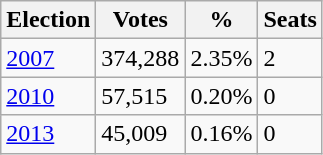<table class=wikitable>
<tr>
<th>Election</th>
<th>Votes</th>
<th>%</th>
<th>Seats</th>
</tr>
<tr>
<td><a href='#'>2007</a></td>
<td>374,288</td>
<td>2.35%</td>
<td>2</td>
</tr>
<tr>
<td><a href='#'>2010</a></td>
<td>57,515</td>
<td>0.20%</td>
<td>0</td>
</tr>
<tr>
<td><a href='#'>2013</a></td>
<td>45,009</td>
<td>0.16%</td>
<td>0</td>
</tr>
</table>
